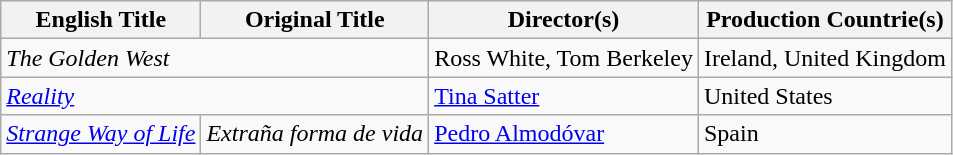<table class="wikitable">
<tr>
<th>English Title</th>
<th>Original Title</th>
<th>Director(s)</th>
<th>Production Countrie(s)</th>
</tr>
<tr>
<td colspan="2"><em>The Golden West</em></td>
<td>Ross White, Tom Berkeley</td>
<td>Ireland, United Kingdom</td>
</tr>
<tr>
<td colspan="2"><em><a href='#'>Reality</a></em></td>
<td><a href='#'>Tina Satter</a></td>
<td>United States</td>
</tr>
<tr>
<td><em><a href='#'>Strange Way of Life</a></em></td>
<td><em>Extraña forma de vida</em></td>
<td><a href='#'>Pedro Almodóvar</a></td>
<td>Spain</td>
</tr>
</table>
